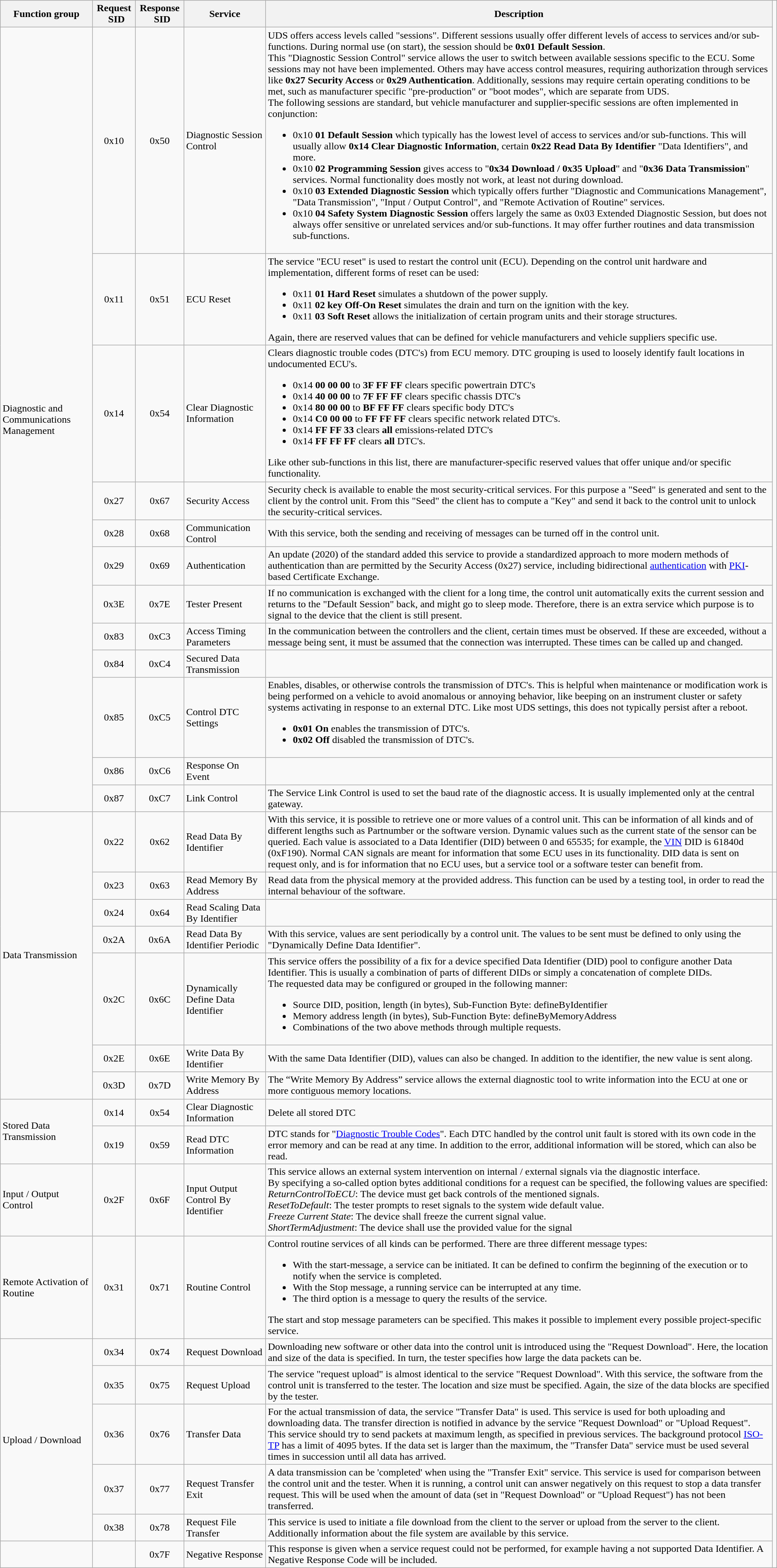<table Class = "wikitable sortable">
<tr>
<th>Function group</th>
<th>Request   SID</th>
<th>Response   SID</th>
<th>Service</th>
<th>Description</th>
</tr>
<tr>
<td rowspan="12">Diagnostic and Communications Management</td>
<td Style = "text-align: center">0x10</td>
<td Style = "text-align: center">0x50</td>
<td>Diagnostic Session Control</td>
<td>UDS offers access levels called "sessions". Different sessions usually offer different levels of access to services and/or sub-functions. During normal use (on start), the session should be <strong>0x01 Default Session</strong>.<br>This "Diagnostic Session Control" service allows the user to switch between available sessions specific to the ECU. Some sessions may not have been implemented. Others may have access control measures, requiring authorization through services like <strong>0x27 Security Access</strong> or <strong>0x29 Authentication</strong>. Additionally, sessions may require certain operating conditions to be met, such as manufacturer specific "pre-production" or "boot modes", which are separate from UDS.<br>The following sessions are standard, but vehicle manufacturer and supplier-specific sessions are often implemented in conjunction:<ul><li>0x10 <strong>01 Default Session</strong> which typically has the lowest level of access to services and/or sub-functions. This will usually allow <strong>0x14 Clear Diagnostic Information</strong>, certain <strong>0x22 Read Data By Identifier</strong> "Data Identifiers", and more.</li><li>0x10 <strong>02 Programming Session</strong> gives access to "<strong>0x34 Download / 0x35 Upload</strong>" and "<strong>0x36 Data Transmission</strong>" services. Normal functionality does mostly not work, at least not during download.</li><li>0x10 <strong>03 Extended Diagnostic Session</strong> which typically offers further "Diagnostic and Communications Management", "Data Transmission", "Input / Output Control", and "Remote Activation of Routine" services.</li><li>0x10 <strong>04 Safety System Diagnostic Session</strong> offers largely the same as 0x03 Extended Diagnostic Session, but does not always offer  sensitive or unrelated services and/or sub-functions. It may offer further routines and data transmission sub-functions.</li></ul></td>
</tr>
<tr>
<td Style = "text-align: center">0x11</td>
<td Style = "text-align: center">0x51</td>
<td>ECU Reset</td>
<td>The service "ECU reset" is used to restart the control unit (ECU). Depending on the control unit hardware and implementation, different forms of reset can be used:<br><ul><li>0x11 <strong>01 Hard Reset</strong> simulates a shutdown of the power supply.</li><li>0x11 <strong>02 key Off-On Reset</strong> simulates the drain and turn on the ignition with the key.</li><li>0x11 <strong>03 Soft Reset</strong> allows the initialization of certain program units and their storage structures.</li></ul>Again, there are reserved values that can be defined for vehicle manufacturers and vehicle suppliers specific use.</td>
</tr>
<tr>
<td Style = "text-align: center">0x14</td>
<td Style = "text-align: center">0x54</td>
<td>Clear Diagnostic Information</td>
<td>Clears diagnostic trouble codes (DTC's) from ECU memory. DTC grouping is used to loosely identify fault locations in undocumented ECU's.<br><ul><li>0x14 <strong>00 00 00</strong> to <strong>3F FF FF</strong> clears specific powertrain DTC's</li><li>0x14 <strong>40 00 00</strong> to <strong>7F FF FF</strong> clears specific chassis DTC's</li><li>0x14 <strong>80 00 00</strong> to <strong>BF FF FF</strong> clears specific body DTC's</li><li>0x14 <strong>C0 00 00</strong> to <strong>FF FF FF</strong> clears specific network related DTC's.</li><li>0x14 <strong>FF FF 33</strong> clears <strong>all</strong> emissions-related DTC's</li><li>0x14 <strong>FF FF FF</strong> clears <strong>all</strong> DTC's.</li></ul>Like other sub-functions in this list, there are manufacturer-specific reserved values that offer unique and/or specific functionality.</td>
</tr>
<tr>
<td Style = "text-align: center">0x27</td>
<td Style = "text-align: center">0x67</td>
<td>Security Access</td>
<td>Security check is available to enable the most security-critical services. For this purpose a "Seed" is generated and sent to the client by the control unit. From this "Seed" the client has to compute a "Key" and send it back to the control unit to unlock the security-critical services.</td>
</tr>
<tr>
<td Style = "text-align: center">0x28</td>
<td Style = "text-align: center">0x68</td>
<td>Communication Control</td>
<td>With this service, both the sending and receiving of messages can be turned off in the control unit.</td>
</tr>
<tr>
<td Style = "text-align: center">0x29</td>
<td Style = "text-align: center">0x69</td>
<td>Authentication</td>
<td>An update (2020) of the standard added this service to provide a standardized approach to more modern methods of authentication than are permitted by the Security Access (0x27) service, including bidirectional <a href='#'>authentication</a> with <a href='#'>PKI</a>-based Certificate Exchange.</td>
</tr>
<tr>
<td Style = "text-align: center">0x3E</td>
<td Style = "text-align: center">0x7E</td>
<td>Tester Present</td>
<td>If no communication is exchanged with the client for a long time, the control unit automatically exits the current session and returns to the "Default Session" back, and might go to sleep mode. Therefore, there is an extra service which purpose is to signal to the device that the client is still present.</td>
</tr>
<tr>
<td Style = "text-align: center">0x83</td>
<td Style = "text-align: center">0xC3</td>
<td>Access Timing Parameters</td>
<td>In the communication between the controllers and the client, certain times must be observed. If these are exceeded, without a message being sent, it must be assumed that the connection was interrupted. These times can be called up and changed.</td>
</tr>
<tr>
<td Style = "text-align: center">0x84</td>
<td Style = "text-align: center">0xC4</td>
<td>Secured Data Transmission</td>
<td></td>
</tr>
<tr>
<td Style = "text-align: center">0x85</td>
<td Style = "text-align: center">0xC5</td>
<td>Control DTC Settings</td>
<td>Enables, disables, or otherwise controls the transmission of DTC's. This is helpful when maintenance or modification work is being performed on a vehicle to avoid anomalous or annoying behavior, like beeping on an instrument cluster or safety systems activating in response to an external DTC. Like most UDS settings, this does not typically persist after a reboot.<br><ul><li><strong>0x01 On</strong> enables the transmission of DTC's.</li><li><strong>0x02 Off</strong> disabled the transmission of DTC's.</li></ul></td>
</tr>
<tr>
<td Style = "text-align: center">0x86</td>
<td Style = "text-align: center">0xC6</td>
<td>Response On Event</td>
<td></td>
</tr>
<tr>
<td Style = "text-align: center">0x87</td>
<td Style = "text-align: center">0xC7</td>
<td>Link Control</td>
<td>The Service Link Control is used to set the baud rate of the diagnostic access. It is usually implemented only at the central gateway.</td>
</tr>
<tr>
<td Rowspan = 7>Data Transmission</td>
<td Style = "text-align: center">0x22</td>
<td Style = "text-align: center">0x62</td>
<td>Read Data By Identifier</td>
<td>With this service, it is possible to retrieve one or more values of a control unit. This can be information of all kinds and of different lengths such as Partnumber or the software version. Dynamic values such as the current state of the sensor can be queried. Each value is associated to a Data Identifier (DID) between 0 and 65535; for example, the <a href='#'>VIN</a> DID is 61840d (0xF190). Normal CAN signals are meant for information that some ECU uses in its functionality. DID data is sent on request only, and is for information that no ECU uses, but a service tool or a software tester can benefit from.</td>
</tr>
<tr>
<td Style = "text-align: center">0x23</td>
<td Style = "text-align: center">0x63</td>
<td>Read Memory By Address</td>
<td>Read data from the physical memory at the provided address. This function can be used by a testing tool, in order to read the internal behaviour of the software.</td>
<td></td>
</tr>
<tr>
<td Style = "text-align: center">0x24</td>
<td Style = "text-align: center">0x64</td>
<td>Read Scaling Data By Identifier</td>
<td></td>
</tr>
<tr>
<td Style = "text-align: center">0x2A</td>
<td Style = "text-align: center">0x6A</td>
<td>Read Data By Identifier Periodic</td>
<td>With this service, values are sent periodically by a control unit. The values to be sent must be defined to only using the "Dynamically Define Data Identifier".</td>
</tr>
<tr>
<td Style = "text-align: center">0x2C</td>
<td Style = "text-align: center">0x6C</td>
<td>Dynamically Define Data Identifier</td>
<td>This service offers the possibility of a fix for a device specified Data Identifier (DID) pool to configure another Data Identifier. This is usually a combination of parts of different DIDs or simply a concatenation of complete DIDs.<br>The requested data may be configured or grouped in the following manner:<ul><li>Source DID, position, length (in bytes), Sub-Function Byte: defineByIdentifier</li><li>Memory address length (in bytes), Sub-Function Byte: defineByMemoryAddress</li><li>Combinations of the two above methods through multiple requests.</li></ul></td>
</tr>
<tr>
<td Style = "text-align: center">0x2E</td>
<td Style = "text-align: center">0x6E</td>
<td>Write Data By Identifier</td>
<td>With the same Data Identifier (DID), values can also be changed. In addition to the identifier, the new value is sent along.</td>
</tr>
<tr>
<td Style = "text-align: center">0x3D</td>
<td Style = "text-align: center">0x7D</td>
<td>Write Memory By Address</td>
<td>The “Write Memory By Address” service allows the external diagnostic tool to write information into the ECU at one or more contiguous memory locations.</td>
</tr>
<tr>
<td Rowspan = 2>Stored Data Transmission</td>
<td Style = "text-align: center">0x14</td>
<td Style = "text-align: center">0x54</td>
<td>Clear Diagnostic Information</td>
<td>Delete all stored DTC</td>
</tr>
<tr>
<td Style = "text-align: center">0x19</td>
<td Style = "text-align: center">0x59</td>
<td>Read DTC Information</td>
<td>DTC stands for "<a href='#'>Diagnostic Trouble Codes</a>". Each DTC handled by the control unit fault is stored with its own code in the error memory and can be read at any time. In addition to the error, additional information will be stored, which can also be read.</td>
</tr>
<tr>
<td>Input / Output Control</td>
<td Style = "text-align: center">0x2F</td>
<td Style = "text-align: center">0x6F</td>
<td>Input Output Control By Identifier</td>
<td>This service allows an external system intervention on internal / external signals via the diagnostic interface.<br>By specifying a so-called option bytes additional conditions for a request can be specified, the following values are specified:<br><em>ReturnControlToECU</em>: The device must get back controls of the mentioned signals.<br><em>ResetToDefault</em>: The tester prompts to reset signals to the system wide default value.<br><em>Freeze Current State</em>: The device shall freeze the current signal value.<br><em>ShortTermAdjustment</em>: The device shall use the provided value for the signal</td>
</tr>
<tr>
<td>Remote Activation of Routine</td>
<td Style = "text-align: center">0x31</td>
<td Style = "text-align: center">0x71</td>
<td>Routine Control</td>
<td>Control routine services of all kinds can be performed. There are three different message types:<br><ul><li>With the start-message, a service can be initiated. It can be defined to confirm the beginning of the execution or to notify when the service is completed.</li><li>With the Stop message, a running service can be interrupted at any time.</li><li>The third option is a message to query the results of the service.</li></ul>The start and stop message parameters can be specified. This makes it possible to implement every possible project-specific service.</td>
</tr>
<tr>
<td Rowspan = 5>Upload / Download</td>
<td Style = "text-align: center">0x34</td>
<td Style = "text-align: center">0x74</td>
<td>Request Download</td>
<td>Downloading new software or other data into the control unit is introduced using the "Request Download". Here, the location and size of the data is specified. In turn, the tester specifies how large the data packets can be.</td>
</tr>
<tr>
<td Style = "text-align: center">0x35</td>
<td Style = "text-align: center">0x75</td>
<td>Request Upload</td>
<td>The service "request upload" is almost identical to the service "Request Download". With this service, the software from the control unit is transferred to the tester. The location and size must be specified. Again, the size of the data blocks are specified by the tester.</td>
</tr>
<tr>
<td Style = "text-align: center">0x36</td>
<td Style = "text-align: center">0x76</td>
<td>Transfer Data</td>
<td>For the actual transmission of data, the service "Transfer Data" is used. This service is used for both uploading and downloading data. The transfer direction is notified in advance by the service "Request Download" or "Upload Request". This service should try to send packets at maximum length, as specified in previous services. The background protocol <a href='#'>ISO-TP</a> has a limit of 4095 bytes. If the data set is larger than the maximum, the "Transfer Data" service must be used several times in succession until all data has arrived.</td>
</tr>
<tr>
<td Style = "text-align: center">0x37</td>
<td Style = "text-align: center">0x77</td>
<td>Request Transfer Exit</td>
<td>A data transmission can be 'completed' when using the "Transfer Exit" service. This service is used for comparison between the control unit and the tester. When it is running, a control unit can answer negatively on this request to stop a data transfer request. This will be used when the amount of data (set in "Request Download" or "Upload Request") has not been transferred.</td>
</tr>
<tr>
<td Style = "text-align: center">0x38</td>
<td Style = "text-align: center">0x78</td>
<td>Request File Transfer</td>
<td>This service is used to initiate a file download from the client to the server or upload from the server to the client. Additionally information about the file system are available by this service.</td>
</tr>
<tr>
<td></td>
<td></td>
<td Style = "text-align: center">0x7F</td>
<td>Negative Response</td>
<td>This response is given when a service request could not be performed, for example having a not supported Data Identifier. A Negative Response Code will be included.</td>
</tr>
</table>
